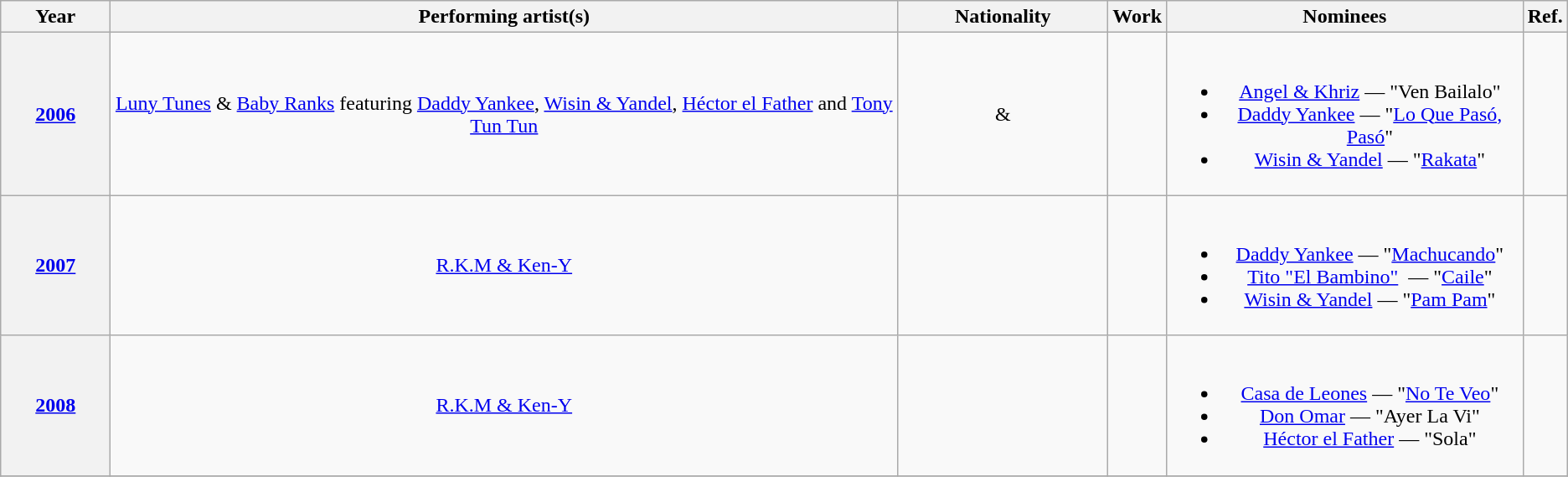<table class="wikitable plainrowheaders sortable" style="text-align:center;">
<tr>
<th scope="col" style="width:5em;">Year</th>
<th scope="col">Performing artist(s)</th>
<th scope="col" style="width:10em;">Nationality</th>
<th scope="col">Work</th>
<th scope="col" class="unsortable">Nominees</th>
<th scope="col" class="unsortable">Ref.</th>
</tr>
<tr>
<th scope="row"><a href='#'>2006</a></th>
<td scope="row"><a href='#'>Luny Tunes</a> & <a href='#'>Baby Ranks</a> featuring <a href='#'>Daddy Yankee</a>, <a href='#'>Wisin & Yandel</a>, <a href='#'>Héctor el Father</a> and <a href='#'>Tony Tun Tun</a></td>
<td scope="row"> & </td>
<td scope="row"></td>
<td scope="row"><br><ul><li><a href='#'>Angel & Khriz</a> — "Ven Bailalo"</li><li><a href='#'>Daddy Yankee</a> — "<a href='#'>Lo Que Pasó, Pasó</a>"</li><li><a href='#'>Wisin & Yandel</a> — "<a href='#'>Rakata</a>"</li></ul></td>
<td style="text-align:center;"></td>
</tr>
<tr>
<th scope="row"><a href='#'>2007</a></th>
<td scope="row"><a href='#'>R.K.M & Ken-Y</a></td>
<td scope="row"></td>
<td scope="row"></td>
<td scope="row"><br><ul><li><a href='#'>Daddy Yankee</a> — "<a href='#'>Machucando</a>"</li><li><a href='#'>Tito "El Bambino"</a>  — "<a href='#'>Caile</a>"</li><li><a href='#'>Wisin & Yandel</a> — "<a href='#'>Pam Pam</a>"</li></ul></td>
<td style="text-align:center;"></td>
</tr>
<tr>
<th scope="row"><a href='#'>2008</a></th>
<td scope="row"><a href='#'>R.K.M & Ken-Y</a></td>
<td scope="row"></td>
<td scope="row"></td>
<td scope="row"><br><ul><li><a href='#'>Casa de Leones</a> — "<a href='#'>No Te Veo</a>"</li><li><a href='#'>Don Omar</a> — "Ayer La Vi"</li><li><a href='#'>Héctor el Father</a> — "Sola"</li></ul></td>
<td style="text-align:center;"></td>
</tr>
<tr>
</tr>
</table>
